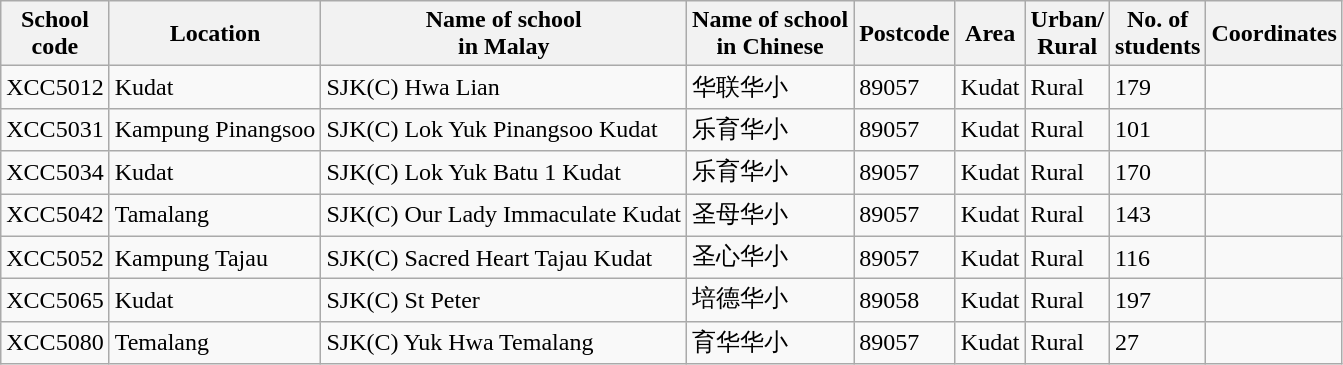<table class="wikitable sortable">
<tr>
<th>School<br>code</th>
<th>Location</th>
<th>Name of school<br>in Malay</th>
<th>Name of school<br>in Chinese</th>
<th>Postcode</th>
<th>Area</th>
<th>Urban/<br>Rural</th>
<th>No. of<br>students</th>
<th>Coordinates</th>
</tr>
<tr>
<td>XCC5012</td>
<td>Kudat</td>
<td>SJK(C) Hwa Lian</td>
<td>华联华小</td>
<td>89057</td>
<td>Kudat</td>
<td>Rural</td>
<td>179</td>
<td></td>
</tr>
<tr>
<td>XCC5031</td>
<td>Kampung Pinangsoo</td>
<td>SJK(C) Lok Yuk Pinangsoo Kudat</td>
<td>乐育华小</td>
<td>89057</td>
<td>Kudat</td>
<td>Rural</td>
<td>101</td>
<td></td>
</tr>
<tr>
<td>XCC5034</td>
<td>Kudat</td>
<td>SJK(C) Lok Yuk Batu 1 Kudat</td>
<td>乐育华小</td>
<td>89057</td>
<td>Kudat</td>
<td>Rural</td>
<td>170</td>
<td></td>
</tr>
<tr>
<td>XCC5042</td>
<td>Tamalang</td>
<td>SJK(C) Our Lady Immaculate Kudat</td>
<td>圣母华小</td>
<td>89057</td>
<td>Kudat</td>
<td>Rural</td>
<td>143</td>
<td></td>
</tr>
<tr>
<td>XCC5052</td>
<td>Kampung Tajau</td>
<td>SJK(C) Sacred Heart Tajau Kudat</td>
<td>圣心华小</td>
<td>89057</td>
<td>Kudat</td>
<td>Rural</td>
<td>116</td>
<td></td>
</tr>
<tr>
<td>XCC5065</td>
<td>Kudat</td>
<td>SJK(C) St Peter</td>
<td>培德华小</td>
<td>89058</td>
<td>Kudat</td>
<td>Rural</td>
<td>197</td>
<td></td>
</tr>
<tr>
<td>XCC5080</td>
<td>Temalang</td>
<td>SJK(C) Yuk Hwa Temalang</td>
<td>育华华小</td>
<td>89057</td>
<td>Kudat</td>
<td>Rural</td>
<td>27</td>
<td></td>
</tr>
</table>
